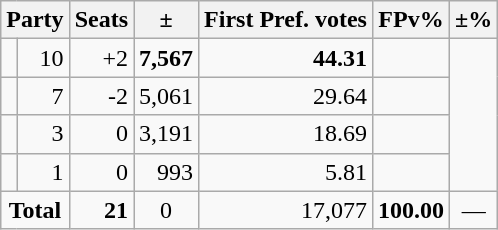<table class=wikitable>
<tr>
<th colspan=2 align=center>Party</th>
<th valign=top>Seats</th>
<th valign=top>±</th>
<th valign=top>First Pref. votes</th>
<th valign=top>FPv%</th>
<th valign=top>±%</th>
</tr>
<tr>
<td></td>
<td align=right>10</td>
<td align=right>+2</td>
<td align=right><strong>7,567</strong></td>
<td align=right><strong>44.31</strong></td>
<td align=right></td>
</tr>
<tr>
<td></td>
<td align=right>7</td>
<td align=right>-2</td>
<td align=right>5,061</td>
<td align=right>29.64</td>
<td align=right></td>
</tr>
<tr>
<td></td>
<td align=right>3</td>
<td align=right>0</td>
<td align=right>3,191</td>
<td align=right>18.69</td>
<td align=right></td>
</tr>
<tr>
<td></td>
<td align=right>1</td>
<td align=right>0</td>
<td align=right>993</td>
<td align=right>5.81</td>
<td align=right></td>
</tr>
<tr>
<td colspan=2 align=center><strong>Total</strong></td>
<td align=right><strong>21</strong></td>
<td align=center>0</td>
<td align=right>17,077</td>
<td align=center><strong>100.00</strong></td>
<td align=center>—</td>
</tr>
</table>
